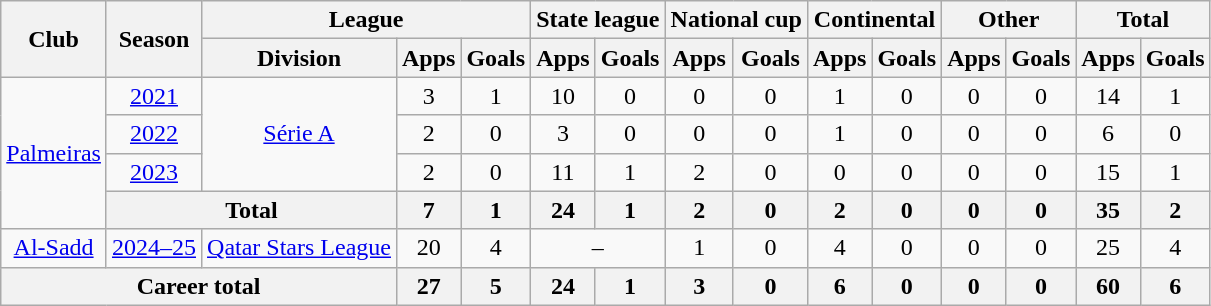<table class="wikitable" style="text-align: center;">
<tr>
<th rowspan="2">Club</th>
<th rowspan="2">Season</th>
<th colspan="3">League</th>
<th colspan="2">State league</th>
<th colspan="2">National cup</th>
<th colspan="2">Continental</th>
<th colspan="2">Other</th>
<th colspan="2">Total</th>
</tr>
<tr>
<th>Division</th>
<th>Apps</th>
<th>Goals</th>
<th>Apps</th>
<th>Goals</th>
<th>Apps</th>
<th>Goals</th>
<th>Apps</th>
<th>Goals</th>
<th>Apps</th>
<th>Goals</th>
<th>Apps</th>
<th>Goals</th>
</tr>
<tr>
<td rowspan="4"><a href='#'>Palmeiras</a></td>
<td><a href='#'>2021</a></td>
<td rowspan="3"><a href='#'>Série A</a></td>
<td>3</td>
<td>1</td>
<td>10</td>
<td>0</td>
<td>0</td>
<td>0</td>
<td>1</td>
<td>0</td>
<td>0</td>
<td>0</td>
<td>14</td>
<td>1</td>
</tr>
<tr>
<td><a href='#'>2022</a></td>
<td>2</td>
<td>0</td>
<td>3</td>
<td>0</td>
<td>0</td>
<td>0</td>
<td>1</td>
<td>0</td>
<td>0</td>
<td>0</td>
<td>6</td>
<td>0</td>
</tr>
<tr>
<td><a href='#'>2023</a></td>
<td>2</td>
<td>0</td>
<td>11</td>
<td>1</td>
<td>2</td>
<td>0</td>
<td>0</td>
<td>0</td>
<td>0</td>
<td>0</td>
<td>15</td>
<td>1</td>
</tr>
<tr>
<th colspan="2">Total</th>
<th>7</th>
<th>1</th>
<th>24</th>
<th>1</th>
<th>2</th>
<th>0</th>
<th>2</th>
<th>0</th>
<th>0</th>
<th>0</th>
<th>35</th>
<th>2</th>
</tr>
<tr>
<td><a href='#'>Al-Sadd</a></td>
<td><a href='#'>2024–25</a></td>
<td><a href='#'>Qatar Stars League</a></td>
<td>20</td>
<td>4</td>
<td colspan="2">–</td>
<td>1</td>
<td>0</td>
<td>4</td>
<td>0</td>
<td>0</td>
<td>0</td>
<td>25</td>
<td>4</td>
</tr>
<tr>
<th colspan="3">Career total</th>
<th>27</th>
<th>5</th>
<th>24</th>
<th>1</th>
<th>3</th>
<th>0</th>
<th>6</th>
<th>0</th>
<th>0</th>
<th>0</th>
<th>60</th>
<th>6</th>
</tr>
</table>
